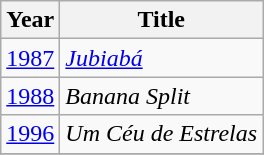<table class="wikitable">
<tr>
<th>Year</th>
<th>Title</th>
</tr>
<tr>
<td><a href='#'>1987</a></td>
<td><em><a href='#'>Jubiabá</a></em></td>
</tr>
<tr>
<td><a href='#'>1988</a></td>
<td><em>Banana Split</em></td>
</tr>
<tr>
<td><a href='#'>1996</a></td>
<td><em>Um Céu de Estrelas</em></td>
</tr>
<tr>
</tr>
</table>
